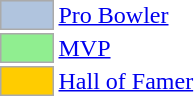<table>
<tr>
<td style="background-color:lightsteelblue; border:1px solid #aaaaaa; width:2em;"></td>
<td><a href='#'>Pro Bowler</a></td>
</tr>
<tr>
<td style="background-color:lightgreen; border:1px solid #aaaaaa; width:2em;"></td>
<td><a href='#'>MVP</a></td>
</tr>
<tr>
<td style="background-color:#FFCC00; border:1px solid #aaaaaa; width:2em;"></td>
<td><a href='#'>Hall of Famer</a></td>
</tr>
</table>
